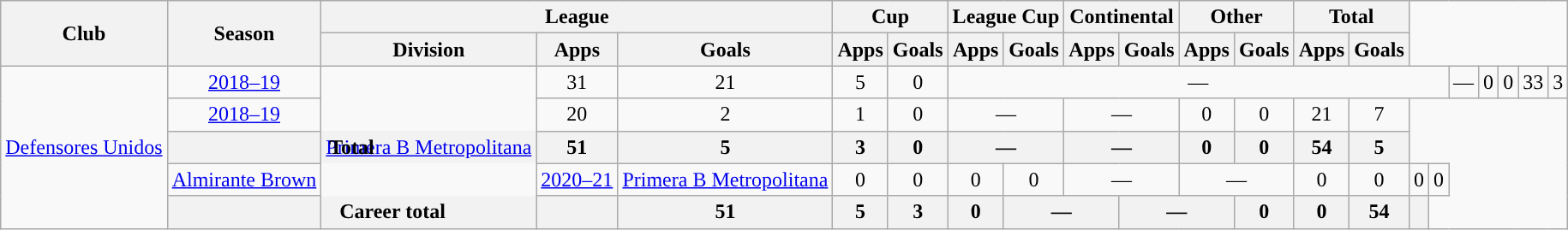<table class="wikitable" style="text-align:center">
<tr>
<th rowspan="2">Club</th>
<th rowspan="2">Season</th>
<th colspan="3">League</th>
<th colspan="2">Cup</th>
<th colspan="2">League Cup</th>
<th colspan="2">Continental</th>
<th colspan="2">Other</th>
<th colspan="2">Total</th>
</tr>
<tr>
<th>Division</th>
<th>Apps</th>
<th>Goals</th>
<th>Apps</th>
<th>Goals</th>
<th>Apps</th>
<th>Goals</th>
<th>Apps</th>
<th>Goals</th>
<th>Apps</th>
<th>Goals</th>
<th>Apps</th>
<th>Goals</th>
</tr>
<tr>
<td rowspan="21”"><a href='#'>Defensores Unidos</a></td>
<td><a href='#'>2018–19</a></td>
<td rowspan="5”"><a href='#'>Primera B Metropolitana</a></td>
<td>31</td>
<td>21</td>
<td>5</td>
<td>0</td>
<td colspan="27”">—</td>
<td colspan="2">—</td>
<td>0</td>
<td>0</td>
<td>33</td>
<td>3</td>
</tr>
<tr>
<td><a href='#'>2018–19</a></td>
<td>20</td>
<td>2</td>
<td>1</td>
<td>0</td>
<td colspan="2">—</td>
<td colspan="2">—</td>
<td>0</td>
<td>0</td>
<td>21</td>
<td>7</td>
</tr>
<tr>
<th colspan="2">Total</th>
<th>51</th>
<th>5</th>
<th>3</th>
<th>0</th>
<th colspan="2">—</th>
<th colspan="2">—</th>
<th>0</th>
<th>0</th>
<th>54</th>
<th>5</th>
</tr>
<tr>
<td rowspan="1"><a href='#'>Almirante Brown</a></td>
<td><a href='#'>2020–21</a></td>
<td rowspan="1"><a href='#'>Primera B Metropolitana</a></td>
<td>0</td>
<td>0</td>
<td>0</td>
<td>0</td>
<td colspan="2">—</td>
<td colspan="2">—</td>
<td>0</td>
<td>0</td>
<td>0</td>
<td>0</td>
</tr>
<tr>
<th colspan="3">Career total</th>
<th>51</th>
<th>5</th>
<th>3</th>
<th>0</th>
<th colspan="2">—</th>
<th colspan="2">—</th>
<th>0</th>
<th>0</th>
<th>54</th>
<th></th>
</tr>
</table>
